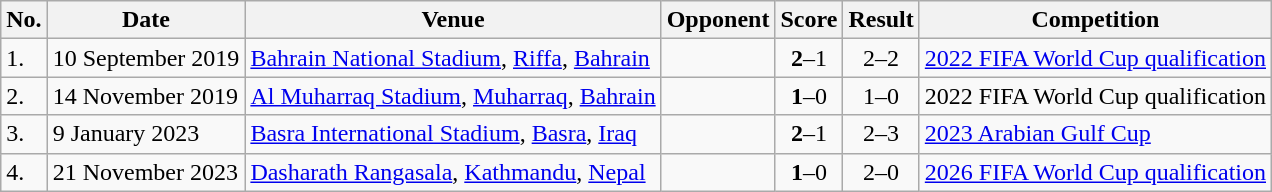<table class="wikitable">
<tr>
<th>No.</th>
<th>Date</th>
<th>Venue</th>
<th>Opponent</th>
<th>Score</th>
<th>Result</th>
<th>Competition</th>
</tr>
<tr>
<td>1.</td>
<td>10 September 2019</td>
<td><a href='#'>Bahrain National Stadium</a>, <a href='#'>Riffa</a>, <a href='#'>Bahrain</a></td>
<td></td>
<td align=center><strong>2</strong>–1</td>
<td align=center>2–2</td>
<td><a href='#'>2022 FIFA World Cup qualification</a></td>
</tr>
<tr>
<td>2.</td>
<td>14 November 2019</td>
<td><a href='#'>Al Muharraq Stadium</a>, <a href='#'>Muharraq</a>, <a href='#'>Bahrain</a></td>
<td></td>
<td align=center><strong>1</strong>–0</td>
<td align=center>1–0</td>
<td 2022 FIFA World Cup qualification - AFC second round>2022 FIFA World Cup qualification</td>
</tr>
<tr>
<td>3.</td>
<td>9 January 2023</td>
<td><a href='#'>Basra International Stadium</a>, <a href='#'>Basra</a>, <a href='#'>Iraq</a></td>
<td></td>
<td align=center><strong>2</strong>–1</td>
<td align=center>2–3</td>
<td><a href='#'>2023 Arabian Gulf Cup</a></td>
</tr>
<tr>
<td>4.</td>
<td>21 November 2023</td>
<td><a href='#'>Dasharath Rangasala</a>, <a href='#'>Kathmandu</a>, <a href='#'>Nepal</a></td>
<td></td>
<td align=center><strong>1</strong>–0</td>
<td align=center>2–0</td>
<td><a href='#'>2026 FIFA World Cup qualification</a></td>
</tr>
</table>
